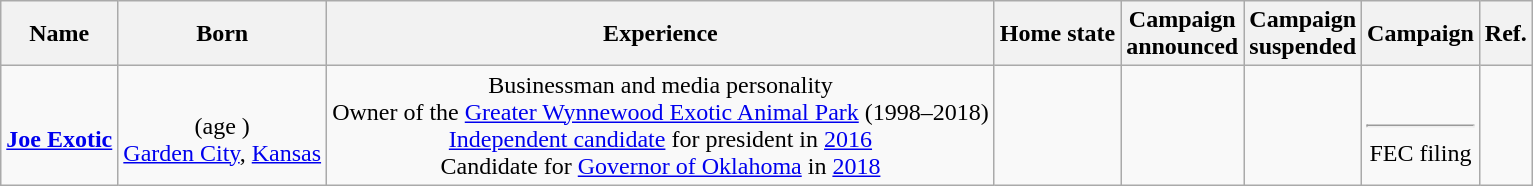<table class="wikitable sortable" style="text-align:center;">
<tr>
<th scope="col">Name</th>
<th scope="col">Born</th>
<th scope="col" class="unsortable">Experience</th>
<th scope="col">Home state</th>
<th scope="col">Campaign<br>announced</th>
<th scope="col">Campaign<br>suspended</th>
<th scope="col">Campaign</th>
<th scope="col">Ref.</th>
</tr>
<tr>
<td scope="row" data-sort-value="Exotic, Joe"><br><strong><a href='#'>Joe Exotic</a></strong></td>
<td><br>(age )<br><a href='#'>Garden City</a>, <a href='#'>Kansas</a></td>
<td>Businessman and media personality<br>Owner of the <a href='#'>Greater Wynnewood Exotic Animal Park</a> (1998–2018)<br><a href='#'>Independent candidate</a> for president in <a href='#'>2016</a><br>Candidate for <a href='#'>Governor of Oklahoma</a> in <a href='#'>2018</a></td>
<td></td>
<td></td>
<td><br></td>
<td><br><hr>FEC filing</td>
<td></td>
</tr>
</table>
